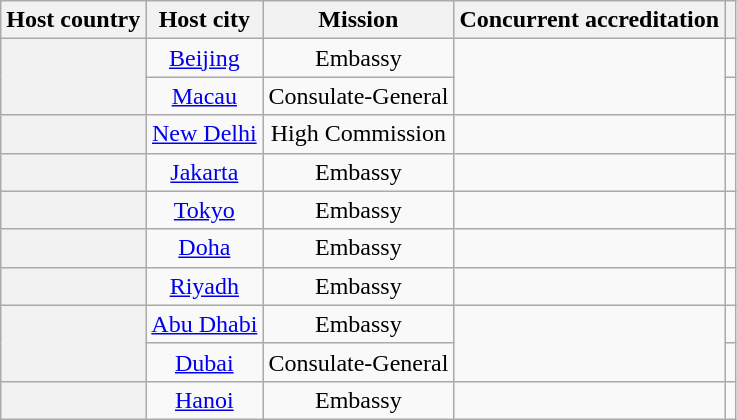<table class="wikitable plainrowheaders" style="text-align:center;">
<tr>
<th scope="col">Host country</th>
<th scope="col">Host city</th>
<th scope="col">Mission</th>
<th scope="col">Concurrent accreditation</th>
<th scope="col"></th>
</tr>
<tr>
<th scope="row" rowspan="2"></th>
<td><a href='#'>Beijing</a></td>
<td>Embassy</td>
<td rowspan="2"></td>
<td></td>
</tr>
<tr>
<td><a href='#'>Macau</a></td>
<td>Consulate-General</td>
<td></td>
</tr>
<tr>
<th scope="row"></th>
<td><a href='#'>New Delhi</a></td>
<td>High Commission</td>
<td></td>
<td></td>
</tr>
<tr>
<th scope="row"></th>
<td><a href='#'>Jakarta</a></td>
<td>Embassy</td>
<td></td>
<td></td>
</tr>
<tr>
<th scope="row"></th>
<td><a href='#'>Tokyo</a></td>
<td>Embassy</td>
<td></td>
<td></td>
</tr>
<tr>
<th scope="row"></th>
<td><a href='#'>Doha</a></td>
<td>Embassy</td>
<td></td>
<td></td>
</tr>
<tr>
<th scope="row"></th>
<td><a href='#'>Riyadh</a></td>
<td>Embassy</td>
<td></td>
<td></td>
</tr>
<tr>
<th scope="row" rowspan="2"></th>
<td><a href='#'>Abu Dhabi</a></td>
<td>Embassy</td>
<td rowspan="2"></td>
<td></td>
</tr>
<tr>
<td><a href='#'>Dubai</a></td>
<td>Consulate-General</td>
<td></td>
</tr>
<tr>
<th scope="row"></th>
<td><a href='#'>Hanoi</a></td>
<td>Embassy</td>
<td></td>
<td></td>
</tr>
</table>
